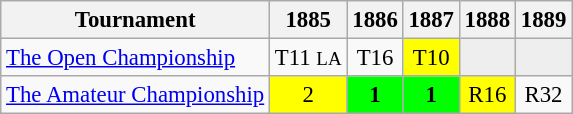<table class="wikitable" style="font-size:95%;text-align:center;">
<tr>
<th>Tournament</th>
<th>1885</th>
<th>1886</th>
<th>1887</th>
<th>1888</th>
<th>1889</th>
</tr>
<tr>
<td style="text-align:left;"><a href='#'>The Open Championship</a></td>
<td>T11 <small>LA</small></td>
<td>T16</td>
<td style="background:yellow;">T10</td>
<td style="background:#eeeeee;"></td>
<td style="background:#eeeeee;"></td>
</tr>
<tr>
<td style="text-align:left;"><a href='#'>The Amateur Championship</a></td>
<td style="background:yellow;">2</td>
<td style="background:lime;"><strong>1</strong></td>
<td style="background:lime;"><strong>1</strong></td>
<td style="background:yellow;">R16</td>
<td>R32</td>
</tr>
</table>
